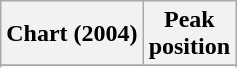<table class="wikitable sortable plainrowheaders" style="text-align:center">
<tr>
<th>Chart (2004)</th>
<th>Peak<br>position</th>
</tr>
<tr>
</tr>
<tr>
</tr>
<tr>
</tr>
</table>
